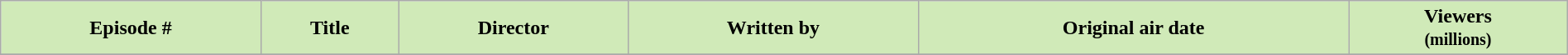<table class="wikitable plainrowheaders" width="100%" style="background:#FFFFFF;">
<tr>
<th style="background:#d0eab8; color:#000;">Episode #</th>
<th style="background:#d0eab8; color:#000;">Title</th>
<th style="background:#d0eab8; color:#000;">Director</th>
<th style="background:#d0eab8; color:#000;">Written by</th>
<th style="background:#d0eab8; color:#000;">Original air date</th>
<th style="background:#d0eab8; color:#000;">Viewers<br><small>(millions)</small></th>
</tr>
<tr>
</tr>
</table>
